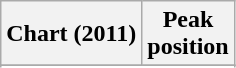<table class="wikitable sortable" border="1">
<tr>
<th>Chart (2011)</th>
<th>Peak<br>position</th>
</tr>
<tr>
</tr>
<tr>
</tr>
</table>
